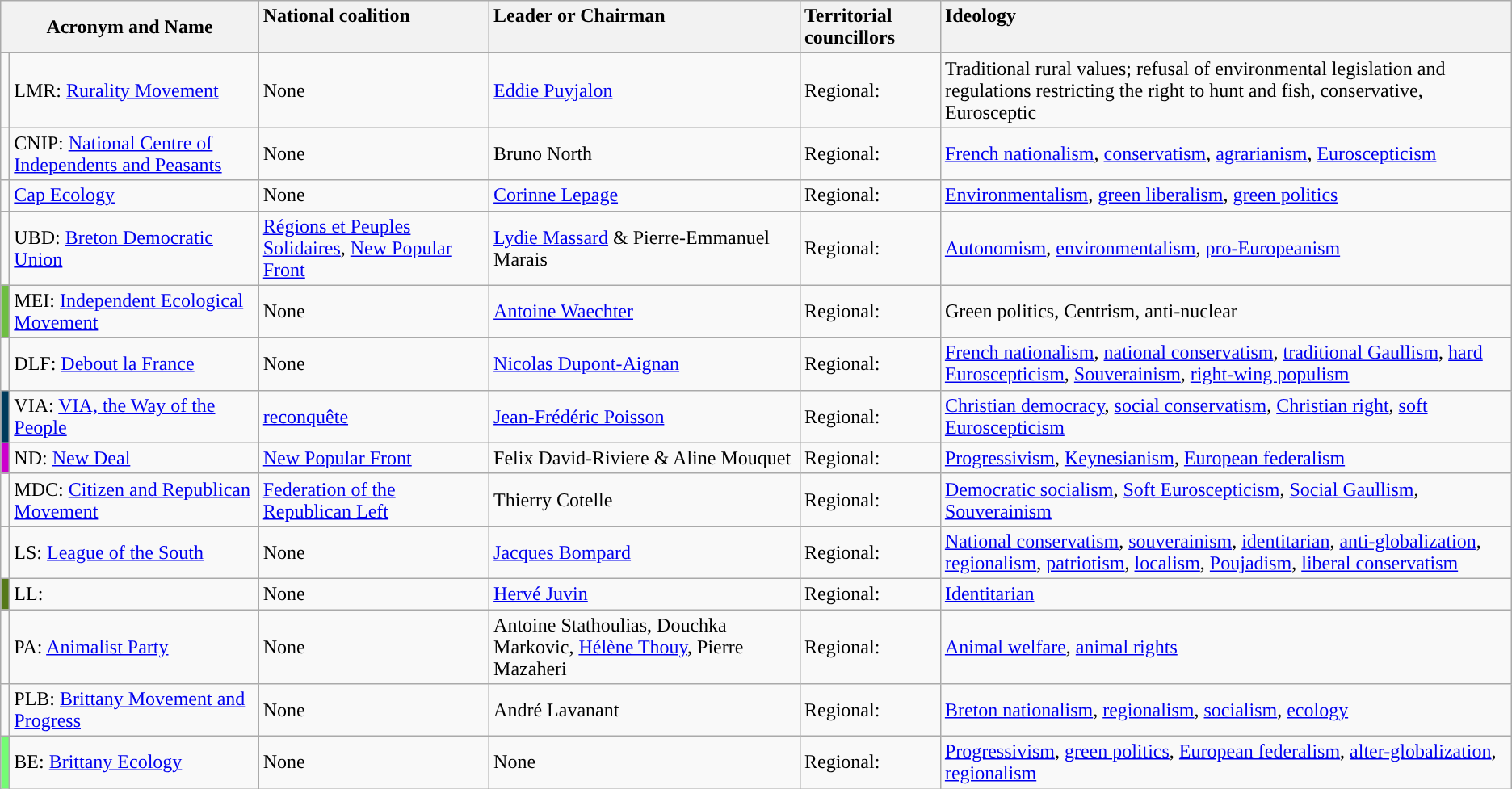<table class="wikitable">
<tr>
<th colspan=2>Acronym and Name</th>
<th style="text-align:left; vertical-align:top;">National coalition</th>
<th style="text-align:left; vertical-align:top;">Leader or Chairman</th>
<th style="text-align:left; vertical-align:top;">Territorial councillors</th>
<th style="text-align:left; vertical-align:top;">Ideology</th>
</tr>
<tr>
<td style=background:></td>
<td>LMR: <a href='#'>Rurality Movement</a></td>
<td>None</td>
<td><a href='#'>Eddie Puyjalon</a></td>
<td>Regional: </td>
<td>Traditional rural values; refusal of environmental legislation and regulations restricting the right to hunt and fish, conservative, Eurosceptic</td>
</tr>
<tr>
<td style=background:></td>
<td>CNIP: <a href='#'>National Centre of Independents and Peasants</a></td>
<td>None</td>
<td>Bruno North</td>
<td>Regional: </td>
<td><a href='#'>French nationalism</a>, <a href='#'>conservatism</a>, <a href='#'>agrarianism</a>, <a href='#'>Euroscepticism</a></td>
</tr>
<tr>
<td style="background:"></td>
<td><a href='#'>Cap Ecology</a></td>
<td>None</td>
<td><a href='#'>Corinne Lepage</a></td>
<td>Regional: </td>
<td><a href='#'>Environmentalism</a>, <a href='#'>green liberalism</a>, <a href='#'>green politics</a></td>
</tr>
<tr>
<td style="background:"></td>
<td>UBD: <a href='#'>Breton Democratic Union</a></td>
<td><a href='#'>Régions et Peuples Solidaires</a>, <a href='#'>New Popular Front</a></td>
<td><a href='#'>Lydie Massard</a> & Pierre-Emmanuel Marais</td>
<td>Regional: </td>
<td><a href='#'>Autonomism</a>, <a href='#'>environmentalism</a>, <a href='#'>pro-Europeanism</a></td>
</tr>
<tr>
<td style=background:#6EBE42></td>
<td>MEI: <a href='#'>Independent Ecological Movement</a></td>
<td>None</td>
<td><a href='#'>Antoine Waechter</a></td>
<td>Regional: </td>
<td>Green politics, Centrism, anti-nuclear</td>
</tr>
<tr>
<td style="background:"></td>
<td>DLF: <a href='#'>Debout la France</a></td>
<td>None</td>
<td><a href='#'>Nicolas Dupont-Aignan</a></td>
<td>Regional: </td>
<td><a href='#'>French nationalism</a>, <a href='#'>national conservatism</a>, <a href='#'>traditional Gaullism</a>, <a href='#'>hard Euroscepticism</a>, <a href='#'>Souverainism</a>, <a href='#'>right-wing populism</a></td>
</tr>
<tr>
<td style=background:#003b5c></td>
<td>VIA: <a href='#'>VIA, the Way of the People</a></td>
<td><a href='#'>reconquête</a></td>
<td><a href='#'>Jean-Frédéric Poisson</a></td>
<td>Regional: </td>
<td><a href='#'>Christian democracy</a>, <a href='#'>social conservatism</a>, <a href='#'>Christian right</a>, <a href='#'>soft Euroscepticism</a></td>
</tr>
<tr>
<td style=background:#c0c></td>
<td>ND: <a href='#'>New Deal</a></td>
<td><a href='#'>New Popular Front</a></td>
<td>Felix David-Riviere & Aline Mouquet</td>
<td>Regional: </td>
<td><a href='#'>Progressivism</a>, <a href='#'>Keynesianism</a>, <a href='#'>European federalism</a></td>
</tr>
<tr>
<td style="background:"></td>
<td>MDC: <a href='#'>Citizen and Republican Movement</a></td>
<td><a href='#'>Federation of the Republican Left</a></td>
<td>Thierry Cotelle</td>
<td>Regional: </td>
<td><a href='#'>Democratic socialism</a>, <a href='#'>Soft Euroscepticism</a>, <a href='#'>Social Gaullism</a>, <a href='#'>Souverainism</a></td>
</tr>
<tr>
<td style="background:"></td>
<td>LS: <a href='#'>League of the South</a></td>
<td>None</td>
<td><a href='#'>Jacques Bompard</a></td>
<td>Regional: </td>
<td><a href='#'>National conservatism</a>, <a href='#'>souverainism</a>, <a href='#'>identitarian</a>, <a href='#'>anti-globalization</a>, <a href='#'>regionalism</a>, <a href='#'>patriotism</a>, <a href='#'>localism</a>, <a href='#'>Poujadism</a>, <a href='#'>liberal conservatism</a></td>
</tr>
<tr>
<td style="background:#557819;"></td>
<td>LL: </td>
<td>None</td>
<td><a href='#'>Hervé Juvin</a></td>
<td>Regional: </td>
<td><a href='#'>Identitarian</a></td>
</tr>
<tr>
<td style=background:></td>
<td>PA: <a href='#'>Animalist Party</a></td>
<td>None</td>
<td>Antoine Stathoulias, Douchka Markovic, <a href='#'>Hélène Thouy</a>, Pierre Mazaheri</td>
<td>Regional: </td>
<td><a href='#'>Animal welfare</a>, <a href='#'>animal rights</a></td>
</tr>
<tr>
<td style=background:></td>
<td>PLB: <a href='#'>Brittany Movement and Progress</a></td>
<td>None</td>
<td>André Lavanant</td>
<td>Regional:  </td>
<td><a href='#'>Breton nationalism</a>, <a href='#'>regionalism</a>, <a href='#'>socialism</a>, <a href='#'>ecology</a></td>
</tr>
<tr>
<td style=background:#74FC74></td>
<td>BE: <a href='#'>Brittany Ecology</a></td>
<td>None</td>
<td>None</td>
<td>Regional: </td>
<td><a href='#'>Progressivism</a>, <a href='#'>green politics</a>, <a href='#'>European federalism</a>, <a href='#'>alter-globalization</a>, <a href='#'>regionalism</a></td>
</tr>
</table>
